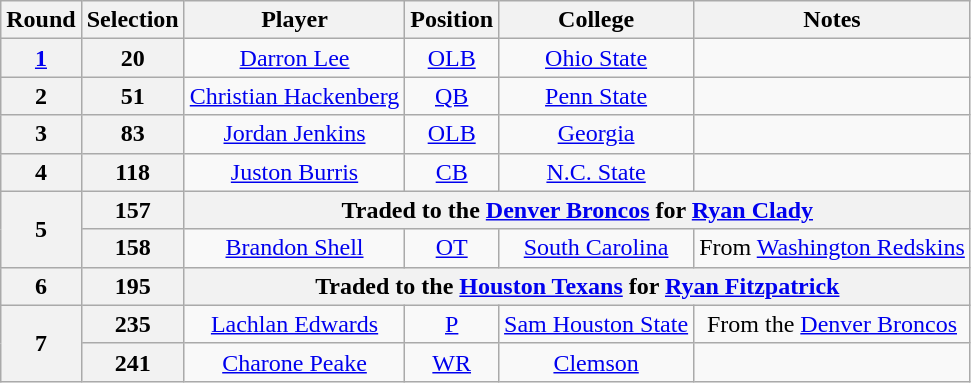<table class="wikitable" style="text-align:center">
<tr>
<th>Round</th>
<th>Selection</th>
<th>Player</th>
<th>Position</th>
<th>College</th>
<th>Notes</th>
</tr>
<tr>
<th><a href='#'>1</a></th>
<th>20</th>
<td><a href='#'>Darron Lee</a></td>
<td><a href='#'>OLB</a></td>
<td><a href='#'>Ohio State</a></td>
<td></td>
</tr>
<tr>
<th>2</th>
<th>51</th>
<td><a href='#'>Christian Hackenberg</a></td>
<td><a href='#'>QB</a></td>
<td><a href='#'>Penn State</a></td>
<td></td>
</tr>
<tr>
<th>3</th>
<th>83</th>
<td><a href='#'>Jordan Jenkins</a></td>
<td><a href='#'>OLB</a></td>
<td><a href='#'>Georgia</a></td>
<td></td>
</tr>
<tr>
<th>4</th>
<th>118</th>
<td><a href='#'>Juston Burris</a></td>
<td><a href='#'>CB</a></td>
<td><a href='#'>N.C. State</a></td>
<td></td>
</tr>
<tr>
<th rowspan="2">5</th>
<th>157</th>
<th colspan = 4>Traded to the <a href='#'>Denver Broncos</a> for <a href='#'>Ryan Clady</a></th>
</tr>
<tr>
<th>158</th>
<td><a href='#'>Brandon Shell</a></td>
<td><a href='#'>OT</a></td>
<td><a href='#'>South Carolina</a></td>
<td>From <a href='#'>Washington Redskins</a></td>
</tr>
<tr>
<th>6</th>
<th>195</th>
<th colspan= 4>Traded to the <a href='#'>Houston Texans</a> for <a href='#'>Ryan Fitzpatrick</a></th>
</tr>
<tr>
<th rowspan = 2>7</th>
<th>235</th>
<td><a href='#'>Lachlan Edwards</a></td>
<td><a href='#'>P</a></td>
<td><a href='#'>Sam Houston State</a></td>
<td>From the <a href='#'>Denver Broncos</a></td>
</tr>
<tr>
<th>241</th>
<td><a href='#'>Charone Peake</a></td>
<td><a href='#'>WR</a></td>
<td><a href='#'>Clemson</a></td>
<td></td>
</tr>
</table>
